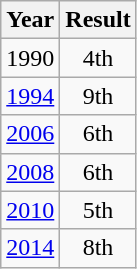<table class="wikitable" style="text-align:center">
<tr>
<th>Year</th>
<th>Result</th>
</tr>
<tr>
<td>1990</td>
<td>4th</td>
</tr>
<tr>
<td><a href='#'>1994</a></td>
<td>9th</td>
</tr>
<tr>
<td><a href='#'>2006</a></td>
<td>6th</td>
</tr>
<tr>
<td><a href='#'>2008</a></td>
<td>6th</td>
</tr>
<tr>
<td><a href='#'>2010</a></td>
<td>5th</td>
</tr>
<tr>
<td><a href='#'>2014</a></td>
<td>8th</td>
</tr>
</table>
